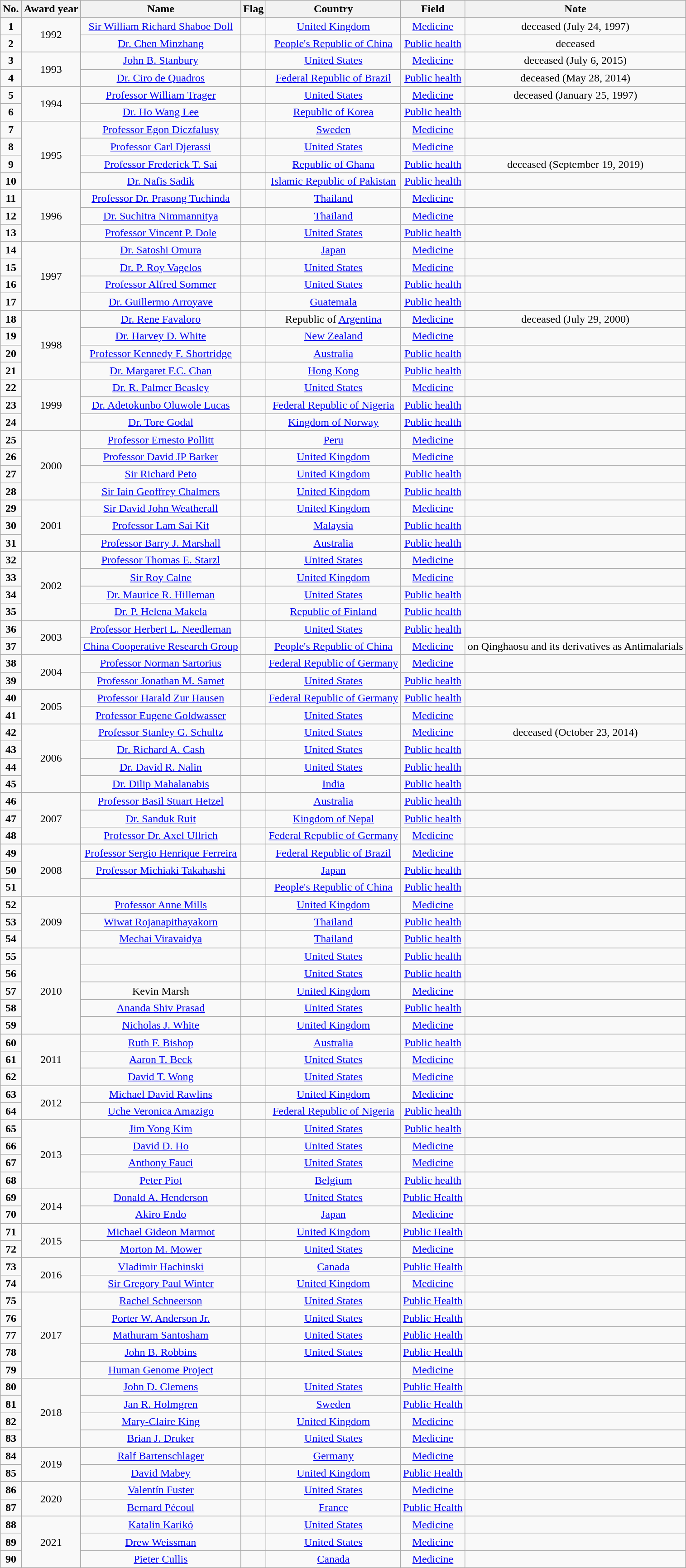<table class = "wikitable" style = "text-align: center">
<tr>
<th>No.</th>
<th>Award year</th>
<th>Name</th>
<th>Flag</th>
<th>Country</th>
<th>Field</th>
<th>Note</th>
</tr>
<tr>
<td><strong>1</strong></td>
<td Rowspan = 2>1992</td>
<td><a href='#'>Sir William Richard Shaboe Doll</a></td>
<td></td>
<td><a href='#'>United Kingdom</a></td>
<td><a href='#'>Medicine</a></td>
<td>deceased (July 24, 1997)</td>
</tr>
<tr>
<td><strong>2</strong></td>
<td><a href='#'>Dr. Chen Minzhang</a></td>
<td></td>
<td><a href='#'>People's Republic of China</a></td>
<td><a href='#'>Public health</a></td>
<td>deceased</td>
</tr>
<tr>
<td><strong>3</strong></td>
<td Rowspan = 2>1993</td>
<td><a href='#'>John B. Stanbury</a></td>
<td></td>
<td><a href='#'>United States</a></td>
<td><a href='#'>Medicine</a></td>
<td>deceased (July 6, 2015)</td>
</tr>
<tr>
<td><strong>4</strong></td>
<td><a href='#'>Dr. Ciro de Quadros</a></td>
<td></td>
<td><a href='#'>Federal Republic of Brazil</a></td>
<td><a href='#'>Public health</a></td>
<td>deceased (May 28, 2014)</td>
</tr>
<tr>
<td><strong>5</strong></td>
<td Rowspan = 2>1994</td>
<td><a href='#'>Professor William Trager</a></td>
<td></td>
<td><a href='#'>United States</a></td>
<td><a href='#'>Medicine</a></td>
<td>deceased (January 25, 1997)</td>
</tr>
<tr>
<td><strong>6</strong></td>
<td><a href='#'>Dr. Ho Wang Lee</a></td>
<td></td>
<td><a href='#'>Republic of Korea</a></td>
<td><a href='#'>Public health</a></td>
<td></td>
</tr>
<tr>
<td><strong>7</strong></td>
<td Rowspan = 4>1995</td>
<td><a href='#'>Professor Egon Diczfalusy</a></td>
<td></td>
<td><a href='#'>Sweden</a></td>
<td><a href='#'>Medicine</a></td>
<td></td>
</tr>
<tr>
<td><strong>8</strong></td>
<td><a href='#'>Professor Carl Djerassi</a></td>
<td></td>
<td><a href='#'>United States</a></td>
<td><a href='#'>Medicine</a></td>
<td></td>
</tr>
<tr>
<td><strong>9</strong></td>
<td><a href='#'>Professor Frederick T. Sai</a></td>
<td></td>
<td><a href='#'>Republic of Ghana</a></td>
<td><a href='#'>Public health</a></td>
<td>deceased (September 19, 2019)</td>
</tr>
<tr>
<td><strong>10</strong></td>
<td><a href='#'>Dr. Nafis Sadik</a></td>
<td></td>
<td><a href='#'>Islamic Republic of Pakistan</a></td>
<td><a href='#'>Public health</a></td>
<td></td>
</tr>
<tr>
<td><strong>11</strong></td>
<td Rowspan = 3>1996</td>
<td><a href='#'>Professor Dr. Prasong Tuchinda</a></td>
<td></td>
<td><a href='#'>Thailand</a></td>
<td><a href='#'>Medicine</a></td>
<td></td>
</tr>
<tr>
<td><strong>12</strong></td>
<td><a href='#'>Dr. Suchitra Nimmannitya</a></td>
<td></td>
<td><a href='#'>Thailand</a></td>
<td><a href='#'>Medicine</a></td>
<td></td>
</tr>
<tr>
<td><strong>13</strong></td>
<td><a href='#'>Professor Vincent P. Dole</a></td>
<td></td>
<td><a href='#'>United States</a></td>
<td><a href='#'>Public health</a></td>
<td></td>
</tr>
<tr>
<td><strong>14</strong></td>
<td Rowspan = 4>1997</td>
<td><a href='#'>Dr. Satoshi Omura</a></td>
<td></td>
<td><a href='#'>Japan</a></td>
<td><a href='#'>Medicine</a></td>
<td></td>
</tr>
<tr>
<td><strong>15</strong></td>
<td><a href='#'>Dr. P. Roy Vagelos</a></td>
<td></td>
<td><a href='#'>United States</a></td>
<td><a href='#'>Medicine</a></td>
<td></td>
</tr>
<tr>
<td><strong>16</strong></td>
<td><a href='#'>Professor Alfred Sommer</a></td>
<td></td>
<td><a href='#'>United States</a></td>
<td><a href='#'>Public health</a></td>
<td></td>
</tr>
<tr>
<td><strong>17</strong></td>
<td><a href='#'>Dr. Guillermo Arroyave</a></td>
<td></td>
<td><a href='#'>Guatemala</a></td>
<td><a href='#'>Public health</a></td>
<td></td>
</tr>
<tr>
<td><strong>18</strong></td>
<td Rowspan = 4>1998</td>
<td><a href='#'>Dr. Rene Favaloro</a></td>
<td></td>
<td>Republic of <a href='#'>Argentina</a></td>
<td><a href='#'>Medicine</a></td>
<td>deceased (July 29, 2000)</td>
</tr>
<tr>
<td><strong>19</strong></td>
<td><a href='#'>Dr. Harvey D. White</a></td>
<td></td>
<td><a href='#'>New Zealand</a></td>
<td><a href='#'>Medicine</a></td>
<td></td>
</tr>
<tr>
<td><strong>20</strong></td>
<td><a href='#'>Professor Kennedy F. Shortridge</a></td>
<td></td>
<td><a href='#'>Australia</a></td>
<td><a href='#'>Public health</a></td>
<td></td>
</tr>
<tr>
<td><strong>21</strong></td>
<td><a href='#'>Dr. Margaret F.C. Chan</a></td>
<td></td>
<td><a href='#'>Hong Kong</a></td>
<td><a href='#'>Public health</a></td>
<td></td>
</tr>
<tr>
<td><strong>22</strong></td>
<td Rowspan = 3>1999</td>
<td><a href='#'>Dr. R. Palmer Beasley</a></td>
<td></td>
<td><a href='#'>United States</a></td>
<td><a href='#'>Medicine</a></td>
<td></td>
</tr>
<tr>
<td><strong>23</strong></td>
<td><a href='#'>Dr. Adetokunbo Oluwole Lucas</a></td>
<td></td>
<td><a href='#'>Federal Republic of Nigeria</a></td>
<td><a href='#'>Public health</a></td>
<td></td>
</tr>
<tr>
<td><strong>24</strong></td>
<td><a href='#'>Dr. Tore Godal</a></td>
<td></td>
<td><a href='#'>Kingdom of Norway</a></td>
<td><a href='#'>Public health</a></td>
<td></td>
</tr>
<tr>
<td><strong>25</strong></td>
<td Rowspan = 4>2000</td>
<td><a href='#'>Professor Ernesto Pollitt</a></td>
<td></td>
<td><a href='#'>Peru</a></td>
<td><a href='#'>Medicine</a></td>
<td></td>
</tr>
<tr>
<td><strong>26</strong></td>
<td><a href='#'>Professor David JP Barker</a></td>
<td></td>
<td><a href='#'>United Kingdom</a></td>
<td><a href='#'>Medicine</a></td>
<td></td>
</tr>
<tr>
<td><strong>27</strong></td>
<td><a href='#'>Sir Richard Peto</a></td>
<td></td>
<td><a href='#'>United Kingdom</a></td>
<td><a href='#'>Public health</a></td>
<td></td>
</tr>
<tr>
<td><strong>28</strong></td>
<td><a href='#'>Sir Iain Geoffrey Chalmers</a></td>
<td></td>
<td><a href='#'>United Kingdom</a></td>
<td><a href='#'>Public health</a></td>
<td></td>
</tr>
<tr>
<td><strong>29</strong></td>
<td Rowspan = 3>2001</td>
<td><a href='#'>Sir David John Weatherall</a></td>
<td></td>
<td><a href='#'>United Kingdom</a></td>
<td><a href='#'>Medicine</a></td>
<td></td>
</tr>
<tr>
<td><strong>30</strong></td>
<td><a href='#'>Professor Lam Sai Kit</a></td>
<td></td>
<td><a href='#'>Malaysia</a></td>
<td><a href='#'>Public health</a></td>
<td></td>
</tr>
<tr>
<td><strong>31</strong></td>
<td><a href='#'>Professor Barry J. Marshall</a></td>
<td></td>
<td><a href='#'>Australia</a></td>
<td><a href='#'>Public health</a></td>
<td></td>
</tr>
<tr>
<td><strong>32</strong></td>
<td Rowspan = 4>2002</td>
<td><a href='#'>Professor Thomas E. Starzl</a></td>
<td></td>
<td><a href='#'>United States</a></td>
<td><a href='#'>Medicine</a></td>
<td></td>
</tr>
<tr>
<td><strong>33</strong></td>
<td><a href='#'>Sir Roy Calne</a></td>
<td></td>
<td><a href='#'>United Kingdom</a></td>
<td><a href='#'>Medicine</a></td>
<td></td>
</tr>
<tr>
<td><strong>34</strong></td>
<td><a href='#'>Dr. Maurice R. Hilleman</a></td>
<td></td>
<td><a href='#'>United States</a></td>
<td><a href='#'>Public health</a></td>
<td></td>
</tr>
<tr>
<td><strong>35</strong></td>
<td><a href='#'>Dr. P. Helena Makela</a></td>
<td></td>
<td><a href='#'>Republic of Finland</a></td>
<td><a href='#'>Public health</a></td>
<td></td>
</tr>
<tr>
<td><strong>36</strong></td>
<td Rowspan = 2>2003</td>
<td><a href='#'>Professor Herbert L. Needleman</a></td>
<td></td>
<td><a href='#'>United States</a></td>
<td><a href='#'>Public health</a></td>
<td></td>
</tr>
<tr>
<td><strong>37</strong></td>
<td><a href='#'>China Cooperative Research Group</a></td>
<td></td>
<td><a href='#'>People's Republic of China</a></td>
<td><a href='#'>Medicine</a></td>
<td>on Qinghaosu and its derivatives as Antimalarials</td>
</tr>
<tr>
<td><strong>38</strong></td>
<td Rowspan = 2>2004</td>
<td><a href='#'>Professor Norman Sartorius</a></td>
<td></td>
<td><a href='#'>Federal Republic of Germany</a></td>
<td><a href='#'>Medicine</a></td>
<td></td>
</tr>
<tr>
<td><strong>39</strong></td>
<td><a href='#'>Professor Jonathan M. Samet</a></td>
<td></td>
<td><a href='#'>United States</a></td>
<td><a href='#'>Public health</a></td>
<td></td>
</tr>
<tr>
<td><strong>40</strong></td>
<td Rowspan = 2>2005</td>
<td><a href='#'>Professor Harald Zur Hausen</a></td>
<td></td>
<td><a href='#'>Federal Republic of Germany</a></td>
<td><a href='#'>Public health</a></td>
<td></td>
</tr>
<tr>
<td><strong>41</strong></td>
<td><a href='#'>Professor Eugene Goldwasser</a></td>
<td></td>
<td><a href='#'>United States</a></td>
<td><a href='#'>Medicine</a></td>
<td></td>
</tr>
<tr>
<td><strong>42</strong></td>
<td Rowspan = 4>2006</td>
<td><a href='#'>Professor Stanley G. Schultz</a></td>
<td></td>
<td><a href='#'>United States</a></td>
<td><a href='#'>Medicine</a></td>
<td>deceased (October 23, 2014)</td>
</tr>
<tr>
<td><strong>43</strong></td>
<td><a href='#'>Dr. Richard A. Cash</a></td>
<td></td>
<td><a href='#'>United States</a></td>
<td><a href='#'>Public health</a></td>
<td></td>
</tr>
<tr>
<td><strong>44</strong></td>
<td><a href='#'>Dr. David R. Nalin</a></td>
<td></td>
<td><a href='#'>United States</a></td>
<td><a href='#'>Public health</a></td>
<td></td>
</tr>
<tr>
<td><strong>45</strong></td>
<td><a href='#'>Dr. Dilip Mahalanabis</a></td>
<td></td>
<td><a href='#'>India</a></td>
<td><a href='#'>Public health</a></td>
<td></td>
</tr>
<tr>
<td><strong>46</strong></td>
<td Rowspan = 3>2007</td>
<td><a href='#'>Professor Basil Stuart Hetzel</a></td>
<td></td>
<td><a href='#'>Australia</a></td>
<td><a href='#'>Public health</a></td>
<td></td>
</tr>
<tr>
<td><strong>47</strong></td>
<td><a href='#'>Dr. Sanduk Ruit</a></td>
<td></td>
<td><a href='#'>Kingdom of Nepal</a></td>
<td><a href='#'>Public health</a></td>
<td></td>
</tr>
<tr>
<td><strong>48</strong></td>
<td><a href='#'>Professor Dr. Axel Ullrich</a></td>
<td></td>
<td><a href='#'>Federal Republic of Germany</a></td>
<td><a href='#'>Medicine</a></td>
<td></td>
</tr>
<tr>
<td><strong>49</strong></td>
<td Rowspan = 3>2008</td>
<td><a href='#'>Professor Sergio Henrique Ferreira</a></td>
<td></td>
<td><a href='#'>Federal Republic of Brazil</a></td>
<td><a href='#'>Medicine</a></td>
<td></td>
</tr>
<tr>
<td><strong>50</strong></td>
<td><a href='#'>Professor Michiaki Takahashi</a></td>
<td></td>
<td><a href='#'>Japan</a></td>
<td><a href='#'>Public health</a></td>
<td></td>
</tr>
<tr>
<td><strong>51</strong></td>
<td></td>
<td></td>
<td><a href='#'>People's Republic of China</a></td>
<td><a href='#'>Public health</a></td>
<td></td>
</tr>
<tr>
<td><strong>52</strong></td>
<td Rowspan = 3>2009</td>
<td><a href='#'>Professor Anne Mills</a></td>
<td></td>
<td><a href='#'>United Kingdom</a></td>
<td><a href='#'>Medicine</a></td>
<td></td>
</tr>
<tr>
<td><strong>53</strong></td>
<td><a href='#'>Wiwat Rojanapithayakorn</a></td>
<td></td>
<td><a href='#'>Thailand</a></td>
<td><a href='#'>Public health</a></td>
<td></td>
</tr>
<tr>
<td><strong>54</strong></td>
<td><a href='#'>Mechai Viravaidya</a></td>
<td></td>
<td><a href='#'>Thailand</a></td>
<td><a href='#'>Public health</a></td>
<td></td>
</tr>
<tr>
<td><strong>55</strong></td>
<td Rowspan = 5>2010</td>
<td></td>
<td></td>
<td><a href='#'>United States</a></td>
<td><a href='#'>Public health</a></td>
<td></td>
</tr>
<tr>
<td><strong>56</strong></td>
<td></td>
<td></td>
<td><a href='#'>United States</a></td>
<td><a href='#'>Public health</a></td>
<td></td>
</tr>
<tr>
<td><strong>57</strong></td>
<td>Kevin Marsh</td>
<td></td>
<td><a href='#'>United Kingdom</a></td>
<td><a href='#'>Medicine</a></td>
<td></td>
</tr>
<tr>
<td><strong>58</strong></td>
<td><a href='#'>Ananda Shiv Prasad</a></td>
<td></td>
<td><a href='#'>United States</a></td>
<td><a href='#'>Public health</a></td>
<td></td>
</tr>
<tr>
<td><strong>59</strong></td>
<td><a href='#'>Nicholas J. White</a></td>
<td></td>
<td><a href='#'>United Kingdom</a></td>
<td><a href='#'>Medicine</a></td>
<td></td>
</tr>
<tr>
<td><strong>60</strong></td>
<td Rowspan = 3>2011</td>
<td><a href='#'>Ruth F. Bishop</a></td>
<td></td>
<td><a href='#'>Australia</a></td>
<td><a href='#'>Public health</a></td>
<td></td>
</tr>
<tr>
<td><strong>61</strong></td>
<td><a href='#'>Aaron T. Beck</a></td>
<td></td>
<td><a href='#'>United States</a></td>
<td><a href='#'>Medicine</a></td>
<td></td>
</tr>
<tr>
<td><strong>62</strong></td>
<td><a href='#'>David T. Wong</a></td>
<td></td>
<td><a href='#'>United States</a></td>
<td><a href='#'>Medicine</a></td>
<td></td>
</tr>
<tr>
<td><strong>63</strong></td>
<td Rowspan = 2>2012</td>
<td><a href='#'>Michael David Rawlins</a></td>
<td></td>
<td><a href='#'>United Kingdom</a></td>
<td><a href='#'>Medicine</a></td>
<td></td>
</tr>
<tr>
<td><strong>64</strong></td>
<td><a href='#'>Uche Veronica Amazigo</a></td>
<td></td>
<td><a href='#'>Federal Republic of Nigeria</a></td>
<td><a href='#'>Public health</a></td>
<td></td>
</tr>
<tr>
<td><strong>65</strong></td>
<td Rowspan = 4>2013</td>
<td><a href='#'>Jim Yong Kim</a></td>
<td></td>
<td><a href='#'>United States</a></td>
<td><a href='#'>Public health</a></td>
<td></td>
</tr>
<tr>
<td><strong>66</strong></td>
<td><a href='#'>David D. Ho</a></td>
<td></td>
<td><a href='#'>United States</a></td>
<td><a href='#'>Medicine</a></td>
<td></td>
</tr>
<tr>
<td><strong>67</strong></td>
<td><a href='#'>Anthony Fauci</a></td>
<td></td>
<td><a href='#'>United States</a></td>
<td><a href='#'>Medicine</a></td>
<td></td>
</tr>
<tr>
<td><strong>68</strong></td>
<td><a href='#'>Peter Piot</a></td>
<td></td>
<td><a href='#'>Belgium</a></td>
<td><a href='#'>Public health</a></td>
<td></td>
</tr>
<tr>
<td><strong>69</strong></td>
<td rowspan = "2">2014</td>
<td><a href='#'>Donald A. Henderson</a></td>
<td></td>
<td><a href='#'>United States</a></td>
<td><a href='#'>Public Health</a></td>
<td></td>
</tr>
<tr>
<td><strong>70</strong></td>
<td><a href='#'>Akiro Endo</a></td>
<td></td>
<td><a href='#'>Japan</a></td>
<td><a href='#'>Medicine</a></td>
<td></td>
</tr>
<tr>
<td><strong>71</strong></td>
<td rowspan= "2">2015</td>
<td><a href='#'>Michael Gideon Marmot</a></td>
<td></td>
<td><a href='#'>United Kingdom</a></td>
<td><a href='#'>Public Health</a></td>
<td></td>
</tr>
<tr>
<td><strong>72</strong></td>
<td><a href='#'>Morton M. Mower</a></td>
<td></td>
<td><a href='#'>United States</a></td>
<td><a href='#'>Medicine</a></td>
<td></td>
</tr>
<tr>
<td><strong>73</strong></td>
<td rowspan = "2">2016</td>
<td><a href='#'>Vladimir Hachinski</a></td>
<td></td>
<td><a href='#'>Canada</a></td>
<td><a href='#'>Public Health</a></td>
<td></td>
</tr>
<tr>
<td><strong>74</strong></td>
<td><a href='#'>Sir Gregory Paul Winter</a></td>
<td></td>
<td><a href='#'>United Kingdom</a></td>
<td><a href='#'>Medicine</a></td>
<td></td>
</tr>
<tr>
<td><strong>75</strong></td>
<td rowspan = "5">2017</td>
<td><a href='#'>Rachel Schneerson</a></td>
<td></td>
<td><a href='#'>United States</a></td>
<td><a href='#'>Public Health</a></td>
<td></td>
</tr>
<tr>
<td><strong>76</strong></td>
<td><a href='#'>Porter W. Anderson Jr.</a></td>
<td></td>
<td><a href='#'>United States</a></td>
<td><a href='#'>Public Health</a></td>
<td></td>
</tr>
<tr>
<td><strong>77</strong></td>
<td><a href='#'>Mathuram Santosham</a></td>
<td></td>
<td><a href='#'>United States</a></td>
<td><a href='#'>Public Health</a></td>
<td></td>
</tr>
<tr>
<td><strong>78</strong></td>
<td><a href='#'>John B. Robbins</a></td>
<td></td>
<td><a href='#'>United States</a></td>
<td><a href='#'>Public Health</a></td>
<td></td>
</tr>
<tr>
<td><strong>79</strong></td>
<td><a href='#'>Human Genome Project</a></td>
<td></td>
<td></td>
<td><a href='#'>Medicine</a></td>
</tr>
<tr>
<td><strong>80</strong></td>
<td rowspan ="4">2018</td>
<td><a href='#'>John D. Clemens</a></td>
<td></td>
<td><a href='#'>United States</a></td>
<td><a href='#'>Public Health</a></td>
<td></td>
</tr>
<tr>
<td><strong>81</strong></td>
<td><a href='#'>Jan R. Holmgren</a></td>
<td></td>
<td><a href='#'>Sweden</a></td>
<td><a href='#'>Public Health</a></td>
<td></td>
</tr>
<tr>
<td><strong>82</strong></td>
<td><a href='#'>Mary-Claire King</a></td>
<td></td>
<td><a href='#'>United Kingdom</a></td>
<td><a href='#'>Medicine</a></td>
<td></td>
</tr>
<tr>
<td><strong>83</strong></td>
<td><a href='#'>Brian J. Druker</a></td>
<td></td>
<td><a href='#'>United States</a></td>
<td><a href='#'>Medicine</a></td>
<td></td>
</tr>
<tr>
<td><strong>84</strong></td>
<td rowspan ="2">2019</td>
<td><a href='#'>Ralf Bartenschlager</a></td>
<td></td>
<td><a href='#'>Germany</a></td>
<td><a href='#'>Medicine</a></td>
<td></td>
</tr>
<tr>
<td><strong>85</strong></td>
<td><a href='#'>David Mabey</a></td>
<td></td>
<td><a href='#'>United Kingdom</a></td>
<td><a href='#'>Public Health</a></td>
<td></td>
</tr>
<tr>
<td><strong>86</strong></td>
<td rowspan ="2">2020</td>
<td><a href='#'>Valentín Fuster</a></td>
<td></td>
<td><a href='#'>United States</a></td>
<td><a href='#'>Medicine</a></td>
<td></td>
</tr>
<tr>
<td><strong>87</strong></td>
<td><a href='#'>Bernard Pécoul</a></td>
<td></td>
<td><a href='#'>France</a></td>
<td><a href='#'>Public Health</a></td>
<td></td>
</tr>
<tr>
<td><strong>88</strong></td>
<td rowspan="3">2021</td>
<td><a href='#'>Katalin Karikó</a></td>
<td></td>
<td><a href='#'>United States</a></td>
<td><a href='#'>Medicine</a></td>
<td></td>
</tr>
<tr>
<td><strong>89</strong></td>
<td><a href='#'>Drew Weissman</a></td>
<td></td>
<td><a href='#'>United States</a></td>
<td><a href='#'>Medicine</a></td>
<td></td>
</tr>
<tr>
<td><strong>90</strong></td>
<td><a href='#'>Pieter Cullis</a></td>
<td></td>
<td><a href='#'>Canada</a></td>
<td><a href='#'>Medicine</a></td>
<td></td>
</tr>
</table>
